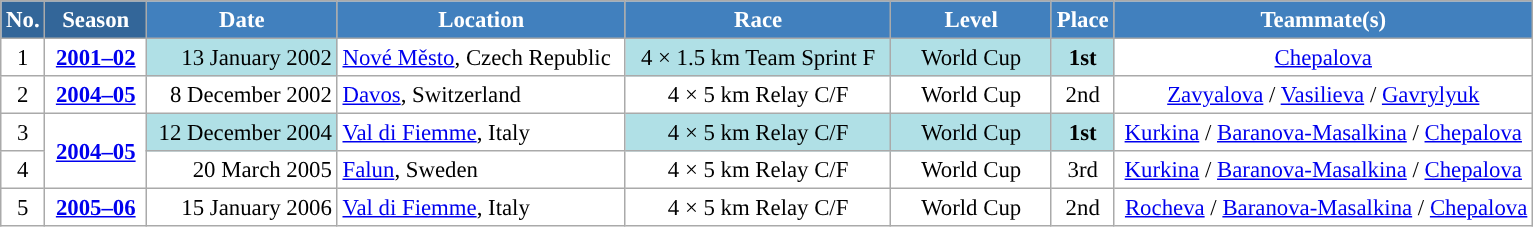<table class="wikitable sortable" style="font-size:95%; text-align:center; border:grey solid 1px; border-collapse:collapse; background:#ffffff;">
<tr style="background:#efefef;">
<th style="background-color:#369; color:white;">No.</th>
<th style="background-color:#369; color:white;">Season</th>
<th style="background-color:#4180be; color:white; width:120px;">Date</th>
<th style="background-color:#4180be; color:white; width:185px;">Location</th>
<th style="background-color:#4180be; color:white; width:170px;">Race</th>
<th style="background-color:#4180be; color:white; width:100px;">Level</th>
<th style="background-color:#4180be; color:white;">Place</th>
<th style="background-color:#4180be; color:white;">Teammate(s)</th>
</tr>
<tr>
<td align=center>1</td>
<td rowspan=1 align=center><strong><a href='#'>2001–02</a></strong></td>
<td bgcolor="#BOEOE6" align=right>13 January 2002</td>
<td align=left> <a href='#'>Nové Město</a>, Czech Republic</td>
<td bgcolor="#BOEOE6">4 × 1.5 km Team Sprint F</td>
<td bgcolor="#BOEOE6">World Cup</td>
<td bgcolor="#BOEOE6"><strong>1st</strong></td>
<td><a href='#'>Chepalova</a></td>
</tr>
<tr>
<td align=center>2</td>
<td rowspan=1 align=center><strong> <a href='#'>2004–05</a> </strong></td>
<td align=right>8 December 2002</td>
<td align=left> <a href='#'>Davos</a>, Switzerland</td>
<td>4 × 5 km Relay C/F</td>
<td>World Cup</td>
<td>2nd</td>
<td><a href='#'>Zavyalova</a> / <a href='#'>Vasilieva</a> / <a href='#'>Gavrylyuk</a></td>
</tr>
<tr>
<td align=center>3</td>
<td rowspan=2 align=center><strong><a href='#'>2004–05</a></strong></td>
<td bgcolor="#BOEOE6" align=right>12 December 2004</td>
<td align=left> <a href='#'>Val di Fiemme</a>, Italy</td>
<td bgcolor="#BOEOE6">4 × 5 km Relay C/F</td>
<td bgcolor="#BOEOE6">World Cup</td>
<td bgcolor="#BOEOE6"><strong>1st</strong></td>
<td><a href='#'>Kurkina</a> / <a href='#'>Baranova-Masalkina</a> / <a href='#'>Chepalova</a></td>
</tr>
<tr>
<td align=center>4</td>
<td align=right>20 March 2005</td>
<td align=left> <a href='#'>Falun</a>, Sweden</td>
<td>4 × 5 km Relay C/F</td>
<td>World Cup</td>
<td>3rd</td>
<td><a href='#'>Kurkina</a> / <a href='#'>Baranova-Masalkina</a> / <a href='#'>Chepalova</a></td>
</tr>
<tr>
<td align=center>5</td>
<td align=center><strong><a href='#'>2005–06</a></strong></td>
<td align=right>15 January 2006</td>
<td align=left> <a href='#'>Val di Fiemme</a>, Italy</td>
<td>4 × 5 km Relay C/F</td>
<td>World Cup</td>
<td>2nd</td>
<td> <a href='#'>Rocheva</a> / <a href='#'>Baranova-Masalkina</a> / <a href='#'>Chepalova</a></td>
</tr>
</table>
